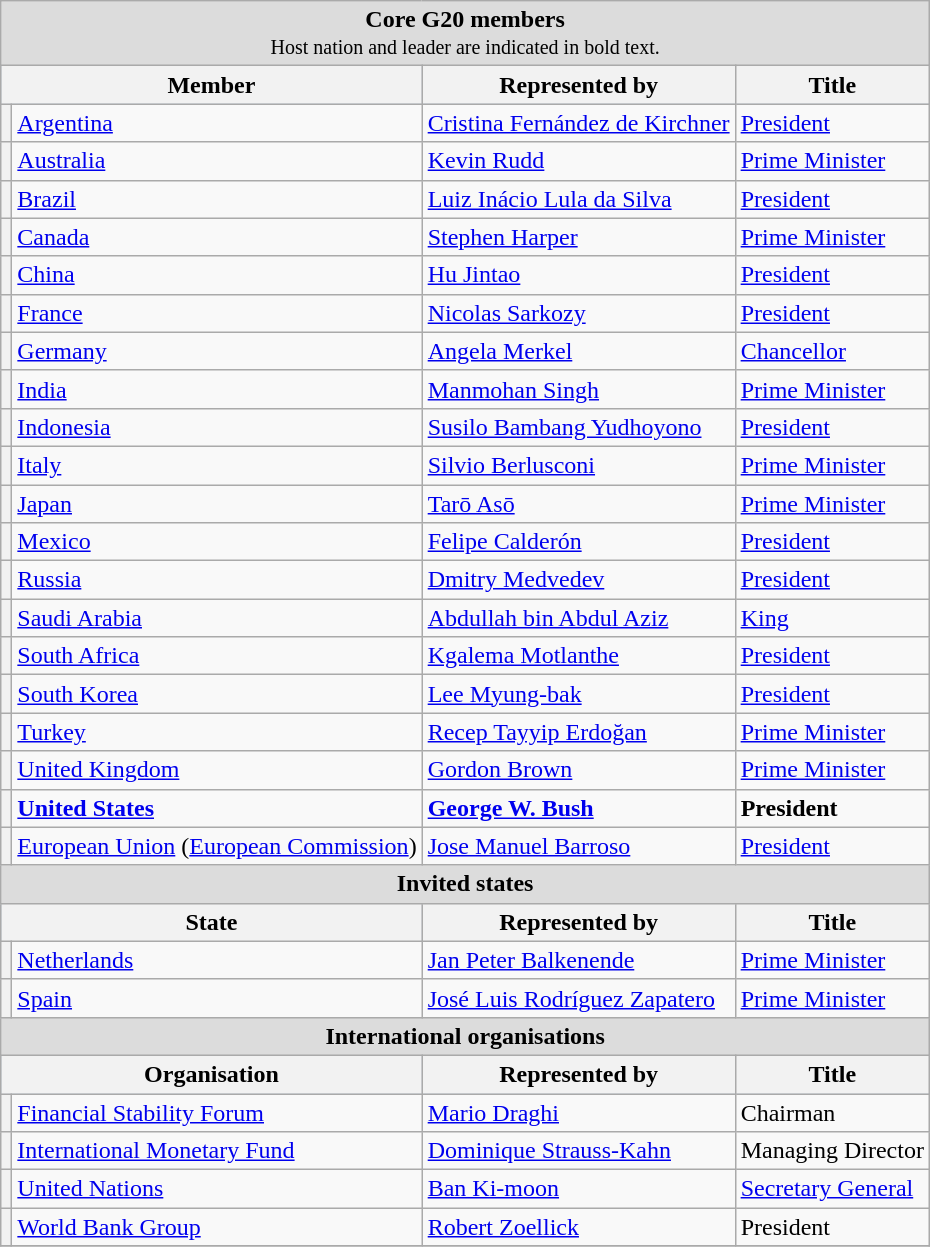<table class="wikitable">
<tr>
<td colspan="4"  style="text-align:center; background:Gainsboro;"><strong>Core G20 members</strong><br><small>Host nation and leader are indicated in bold text.</small></td>
</tr>
<tr style="background:LightSteelBlue; text-align:center;">
<th colspan=2>Member</th>
<th>Represented by</th>
<th>Title</th>
</tr>
<tr>
<th></th>
<td><a href='#'>Argentina</a></td>
<td><a href='#'>Cristina Fernández de Kirchner</a></td>
<td><a href='#'>President</a></td>
</tr>
<tr>
<th></th>
<td><a href='#'>Australia</a></td>
<td><a href='#'>Kevin Rudd</a></td>
<td><a href='#'>Prime Minister</a></td>
</tr>
<tr>
<th></th>
<td><a href='#'>Brazil</a></td>
<td><a href='#'>Luiz Inácio Lula da Silva</a></td>
<td><a href='#'>President</a></td>
</tr>
<tr>
<th></th>
<td><a href='#'>Canada</a></td>
<td><a href='#'>Stephen Harper</a></td>
<td><a href='#'>Prime Minister</a></td>
</tr>
<tr>
<th></th>
<td><a href='#'>China</a></td>
<td><a href='#'>Hu Jintao</a></td>
<td><a href='#'>President</a></td>
</tr>
<tr>
<th></th>
<td><a href='#'>France</a></td>
<td><a href='#'>Nicolas Sarkozy</a></td>
<td><a href='#'>President</a></td>
</tr>
<tr>
<th></th>
<td><a href='#'>Germany</a></td>
<td><a href='#'>Angela Merkel</a></td>
<td><a href='#'>Chancellor</a></td>
</tr>
<tr>
<th></th>
<td><a href='#'>India</a></td>
<td><a href='#'>Manmohan Singh</a></td>
<td><a href='#'>Prime Minister</a></td>
</tr>
<tr>
<th></th>
<td><a href='#'>Indonesia</a></td>
<td><a href='#'>Susilo Bambang Yudhoyono</a></td>
<td><a href='#'>President</a></td>
</tr>
<tr>
<th></th>
<td><a href='#'>Italy</a></td>
<td><a href='#'>Silvio Berlusconi</a></td>
<td><a href='#'>Prime Minister</a></td>
</tr>
<tr>
<th></th>
<td><a href='#'>Japan</a></td>
<td><a href='#'>Tarō Asō</a></td>
<td><a href='#'>Prime Minister</a></td>
</tr>
<tr>
<th></th>
<td><a href='#'>Mexico</a></td>
<td><a href='#'>Felipe Calderón</a></td>
<td><a href='#'>President</a></td>
</tr>
<tr>
<th></th>
<td><a href='#'>Russia</a></td>
<td><a href='#'>Dmitry Medvedev</a></td>
<td><a href='#'>President</a></td>
</tr>
<tr>
<th></th>
<td><a href='#'>Saudi Arabia</a></td>
<td><a href='#'>Abdullah bin Abdul Aziz</a></td>
<td><a href='#'>King</a></td>
</tr>
<tr>
<th></th>
<td><a href='#'>South Africa</a></td>
<td><a href='#'>Kgalema Motlanthe</a></td>
<td><a href='#'>President</a></td>
</tr>
<tr>
<th></th>
<td><a href='#'>South Korea</a></td>
<td><a href='#'>Lee Myung-bak</a></td>
<td><a href='#'>President</a></td>
</tr>
<tr>
<th></th>
<td><a href='#'>Turkey</a></td>
<td><a href='#'>Recep Tayyip Erdoğan</a></td>
<td><a href='#'>Prime Minister</a></td>
</tr>
<tr>
<th></th>
<td><a href='#'>United Kingdom</a></td>
<td><a href='#'>Gordon Brown</a></td>
<td><a href='#'>Prime Minister</a></td>
</tr>
<tr>
<th></th>
<td><strong><a href='#'>United States</a></strong></td>
<td><strong><a href='#'>George W. Bush</a></strong></td>
<td><strong>President</strong></td>
</tr>
<tr>
<th></th>
<td><a href='#'>European Union</a> (<a href='#'>European Commission</a>)</td>
<td><a href='#'>Jose Manuel Barroso</a></td>
<td><a href='#'>President</a></td>
</tr>
<tr>
<td colspan="4"  style="text-align:center; background:Gainsboro;"><strong>Invited states</strong></td>
</tr>
<tr style="background:LightSteelBlue; text-align:center;">
<th colspan=2>State</th>
<th>Represented by</th>
<th>Title</th>
</tr>
<tr>
<th></th>
<td><a href='#'>Netherlands</a></td>
<td><a href='#'>Jan Peter Balkenende</a></td>
<td><a href='#'>Prime Minister</a></td>
</tr>
<tr>
<th></th>
<td><a href='#'>Spain</a></td>
<td><a href='#'>José Luis Rodríguez Zapatero</a></td>
<td><a href='#'>Prime Minister</a></td>
</tr>
<tr>
<td colspan="4"  style="text-align:center; background:Gainsboro;"><strong>International organisations</strong></td>
</tr>
<tr style="background:LightSteelBlue; text-align:center;">
<th colspan=2>Organisation</th>
<th>Represented by</th>
<th>Title</th>
</tr>
<tr>
<th></th>
<td><a href='#'>Financial Stability Forum</a></td>
<td><a href='#'>Mario Draghi</a></td>
<td>Chairman</td>
</tr>
<tr>
<th></th>
<td><a href='#'>International Monetary Fund</a></td>
<td><a href='#'>Dominique Strauss-Kahn</a></td>
<td>Managing Director</td>
</tr>
<tr>
<th></th>
<td><a href='#'>United Nations</a></td>
<td><a href='#'>Ban Ki-moon</a></td>
<td><a href='#'>Secretary General</a></td>
</tr>
<tr>
<th></th>
<td><a href='#'>World Bank Group</a></td>
<td><a href='#'>Robert Zoellick</a></td>
<td>President</td>
</tr>
<tr>
</tr>
</table>
